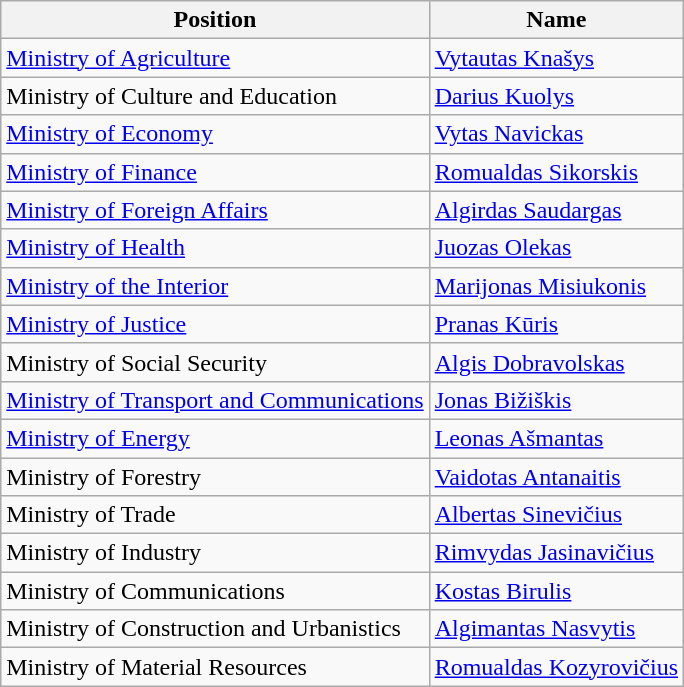<table class="wikitable">
<tr>
<th>Position</th>
<th>Name</th>
</tr>
<tr>
<td><a href='#'>Ministry of Agriculture</a></td>
<td><a href='#'>Vytautas Knašys</a></td>
</tr>
<tr>
<td>Ministry of Culture and Education</td>
<td><a href='#'>Darius Kuolys</a></td>
</tr>
<tr>
<td><a href='#'>Ministry of Economy</a></td>
<td><a href='#'>Vytas Navickas</a></td>
</tr>
<tr>
<td><a href='#'>Ministry of Finance</a></td>
<td><a href='#'>Romualdas Sikorskis</a></td>
</tr>
<tr>
<td><a href='#'>Ministry of Foreign Affairs</a></td>
<td><a href='#'>Algirdas Saudargas</a></td>
</tr>
<tr>
<td><a href='#'>Ministry of Health</a></td>
<td><a href='#'>Juozas Olekas</a></td>
</tr>
<tr>
<td><a href='#'>Ministry of the Interior</a></td>
<td><a href='#'>Marijonas Misiukonis</a></td>
</tr>
<tr>
<td><a href='#'>Ministry of Justice</a></td>
<td><a href='#'>Pranas Kūris</a></td>
</tr>
<tr>
<td>Ministry of Social Security</td>
<td><a href='#'>Algis Dobravolskas</a></td>
</tr>
<tr>
<td><a href='#'>Ministry of Transport and Communications</a></td>
<td><a href='#'>Jonas Bižiškis</a></td>
</tr>
<tr>
<td><a href='#'>Ministry of Energy</a></td>
<td><a href='#'>Leonas Ašmantas</a></td>
</tr>
<tr>
<td>Ministry of Forestry</td>
<td><a href='#'>Vaidotas Antanaitis</a></td>
</tr>
<tr>
<td>Ministry of Trade</td>
<td><a href='#'>Albertas Sinevičius</a></td>
</tr>
<tr>
<td>Ministry of Industry</td>
<td><a href='#'>Rimvydas Jasinavičius</a></td>
</tr>
<tr>
<td>Ministry of Communications</td>
<td><a href='#'>Kostas Birulis</a></td>
</tr>
<tr>
<td>Ministry of Construction and Urbanistics</td>
<td><a href='#'>Algimantas Nasvytis</a></td>
</tr>
<tr>
<td>Ministry of Material Resources</td>
<td><a href='#'>Romualdas Kozyrovičius</a></td>
</tr>
</table>
